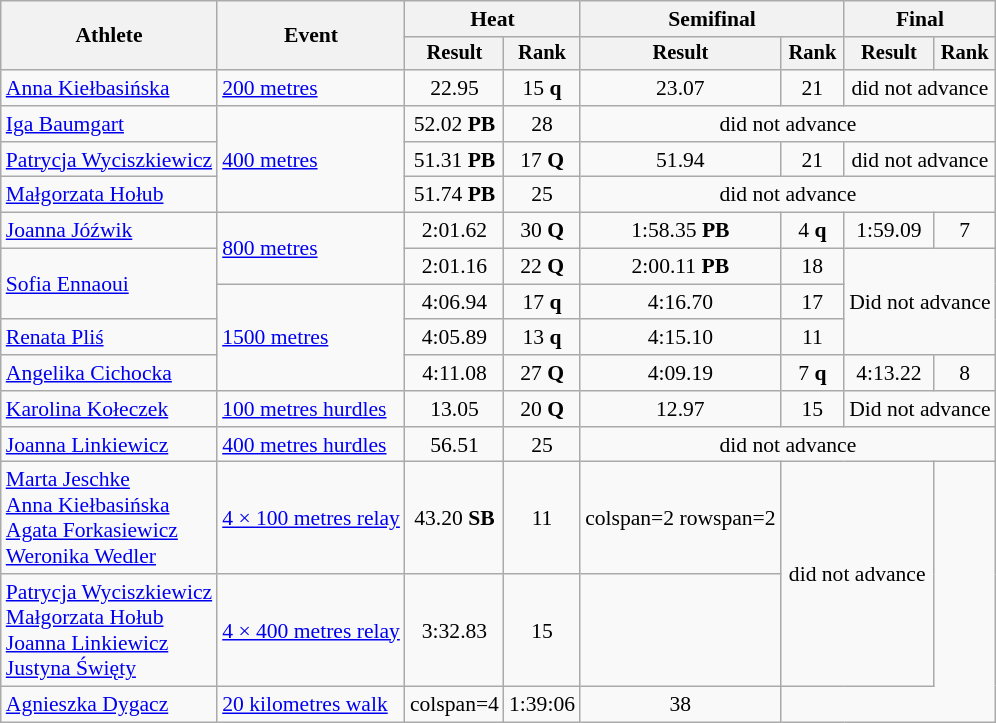<table class="wikitable" style="font-size:90%">
<tr>
<th rowspan="2">Athlete</th>
<th rowspan="2">Event</th>
<th colspan="2">Heat</th>
<th colspan="2">Semifinal</th>
<th colspan="2">Final</th>
</tr>
<tr style="font-size:95%">
<th>Result</th>
<th>Rank</th>
<th>Result</th>
<th>Rank</th>
<th>Result</th>
<th>Rank</th>
</tr>
<tr style=text-align:center>
<td style=text-align:left><a href='#'>Anna Kiełbasińska</a></td>
<td style=text-align:left><a href='#'>200 metres</a></td>
<td>22.95</td>
<td>15 <strong>q</strong></td>
<td>23.07</td>
<td>21</td>
<td colspan=2>did not advance</td>
</tr>
<tr style=text-align:center>
<td style=text-align:left><a href='#'>Iga Baumgart</a></td>
<td style=text-align:left rowspan=3><a href='#'>400 metres</a></td>
<td>52.02 <strong>PB</strong></td>
<td>28</td>
<td colspan=4>did not advance</td>
</tr>
<tr style=text-align:center>
<td style=text-align:left><a href='#'>Patrycja Wyciszkiewicz</a></td>
<td>51.31 <strong>PB</strong></td>
<td>17 <strong>Q</strong></td>
<td>51.94</td>
<td>21</td>
<td colspan=2>did not advance</td>
</tr>
<tr style=text-align:center>
<td style=text-align:left><a href='#'>Małgorzata Hołub</a></td>
<td>51.74 <strong>PB</strong></td>
<td>25</td>
<td colspan=4>did not advance</td>
</tr>
<tr style=text-align:center>
<td style=text-align:left><a href='#'>Joanna Jóźwik</a></td>
<td style=text-align:left rowspan=2><a href='#'>800 metres</a></td>
<td>2:01.62</td>
<td>30 <strong>Q</strong></td>
<td>1:58.35 <strong>PB</strong></td>
<td>4 <strong>q</strong></td>
<td>1:59.09</td>
<td>7</td>
</tr>
<tr style=text-align:center>
<td style=text-align:left rowspan=2><a href='#'>Sofia Ennaoui</a></td>
<td>2:01.16</td>
<td>22 <strong>Q</strong></td>
<td>2:00.11 <strong>PB</strong></td>
<td>18</td>
<td colspan=2 rowspan=3>Did not advance</td>
</tr>
<tr style=text-align:center>
<td style=text-align:left rowspan=3><a href='#'>1500 metres</a></td>
<td>4:06.94</td>
<td>17 <strong>q</strong></td>
<td>4:16.70</td>
<td>17</td>
</tr>
<tr style=text-align:center>
<td style=text-align:left><a href='#'>Renata Pliś</a></td>
<td>4:05.89</td>
<td>13 <strong>q</strong></td>
<td>4:15.10</td>
<td>11</td>
</tr>
<tr style=text-align:center>
<td style=text-align:left><a href='#'>Angelika Cichocka</a></td>
<td>4:11.08</td>
<td>27 <strong>Q</strong></td>
<td>4:09.19</td>
<td>7 <strong>q</strong></td>
<td>4:13.22</td>
<td>8</td>
</tr>
<tr style=text-align:center>
<td style=text-align:left><a href='#'>Karolina Kołeczek</a></td>
<td style=text-align:left><a href='#'>100 metres hurdles</a></td>
<td>13.05</td>
<td>20 <strong>Q</strong></td>
<td>12.97</td>
<td>15</td>
<td colspan=2>Did not advance</td>
</tr>
<tr style=text-align:center>
<td style=text-align:left><a href='#'>Joanna Linkiewicz</a></td>
<td style=text-align:left><a href='#'>400 metres hurdles</a></td>
<td>56.51</td>
<td>25</td>
<td colspan=4>did not advance</td>
</tr>
<tr style=text-align:center>
<td style=text-align:left><a href='#'>Marta Jeschke</a><br><a href='#'>Anna Kiełbasińska</a><br><a href='#'>Agata Forkasiewicz</a><br><a href='#'>Weronika Wedler</a></td>
<td style=text-align:left><a href='#'>4 × 100 metres relay</a></td>
<td>43.20 <strong>SB</strong></td>
<td>11</td>
<td>colspan=2 rowspan=2 </td>
<td colspan=2 rowspan=2>did not advance</td>
</tr>
<tr style=text-align:center>
<td style=text-align:left><a href='#'>Patrycja Wyciszkiewicz</a><br><a href='#'>Małgorzata Hołub</a><br><a href='#'>Joanna Linkiewicz</a> <br><a href='#'>Justyna Święty</a></td>
<td style=text-align:left><a href='#'>4 × 400 metres relay</a></td>
<td>3:32.83</td>
<td>15</td>
</tr>
<tr style=text-align:center>
<td style=text-align:left><a href='#'>Agnieszka Dygacz</a></td>
<td style=text-align:left><a href='#'>20 kilometres walk</a></td>
<td>colspan=4 </td>
<td>1:39:06</td>
<td>38</td>
</tr>
</table>
